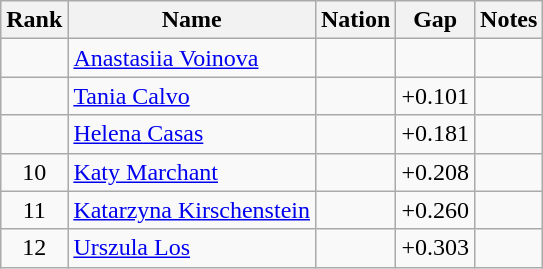<table class="wikitable sortable" style="text-align:center">
<tr>
<th>Rank</th>
<th>Name</th>
<th>Nation</th>
<th>Gap</th>
<th>Notes</th>
</tr>
<tr>
<td></td>
<td align=left><a href='#'>Anastasiia Voinova</a></td>
<td align=left></td>
<td></td>
<td></td>
</tr>
<tr>
<td></td>
<td align=left><a href='#'>Tania Calvo</a></td>
<td align=left></td>
<td>+0.101</td>
<td></td>
</tr>
<tr>
<td></td>
<td align=left><a href='#'>Helena Casas</a></td>
<td align=left></td>
<td>+0.181</td>
<td></td>
</tr>
<tr>
<td>10</td>
<td align=left><a href='#'>Katy Marchant</a></td>
<td align=left></td>
<td>+0.208</td>
<td></td>
</tr>
<tr>
<td>11</td>
<td align=left><a href='#'>Katarzyna Kirschenstein</a></td>
<td align=left></td>
<td>+0.260</td>
<td></td>
</tr>
<tr>
<td>12</td>
<td align=left><a href='#'>Urszula Los</a></td>
<td align=left></td>
<td>+0.303</td>
<td></td>
</tr>
</table>
